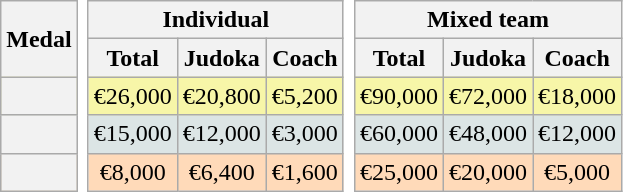<table class=wikitable style="border: none; background: none; text-align:center;">
<tr>
<th rowspan=2>Medal</th>
<td rowspan=5 style="width:1; border: none; background: none;"></td>
<th colspan=3>Individual</th>
<td rowspan=5 style="width:1; border: none; background: none;"></td>
<th colspan=3>Mixed team</th>
</tr>
<tr>
<th>Total</th>
<th>Judoka</th>
<th>Coach</th>
<th>Total</th>
<th>Judoka</th>
<th>Coach</th>
</tr>
<tr bgcolor=F7F6A8>
<th></th>
<td>€26,000</td>
<td>€20,800</td>
<td>€5,200</td>
<td>€90,000</td>
<td>€72,000</td>
<td>€18,000</td>
</tr>
<tr bgcolor=DCE5E5>
<th></th>
<td>€15,000</td>
<td>€12,000</td>
<td>€3,000</td>
<td>€60,000</td>
<td>€48,000</td>
<td>€12,000</td>
</tr>
<tr bgcolor=FFDAB9>
<th></th>
<td>€8,000</td>
<td>€6,400</td>
<td>€1,600</td>
<td>€25,000</td>
<td>€20,000</td>
<td>€5,000</td>
</tr>
</table>
